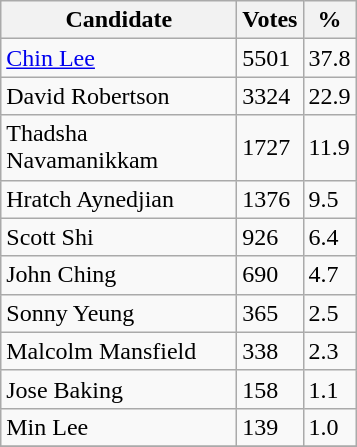<table class="wikitable">
<tr>
<th bgcolor="#DDDDFF" width="150px">Candidate</th>
<th bgcolor="#DDDDFF">Votes</th>
<th bgcolor="#DDDDFF">%</th>
</tr>
<tr>
<td><a href='#'>Chin Lee</a></td>
<td>5501</td>
<td>37.8</td>
</tr>
<tr>
<td>David Robertson</td>
<td>3324</td>
<td>22.9</td>
</tr>
<tr>
<td>Thadsha Navamanikkam</td>
<td>1727</td>
<td>11.9</td>
</tr>
<tr>
<td>Hratch Aynedjian</td>
<td>1376</td>
<td>9.5</td>
</tr>
<tr>
<td>Scott Shi</td>
<td>926</td>
<td>6.4</td>
</tr>
<tr>
<td>John Ching</td>
<td>690</td>
<td>4.7</td>
</tr>
<tr>
<td>Sonny Yeung</td>
<td>365</td>
<td>2.5</td>
</tr>
<tr>
<td>Malcolm Mansfield</td>
<td>338</td>
<td>2.3</td>
</tr>
<tr>
<td>Jose Baking</td>
<td>158</td>
<td>1.1</td>
</tr>
<tr>
<td>Min Lee</td>
<td>139</td>
<td>1.0</td>
</tr>
<tr>
</tr>
</table>
